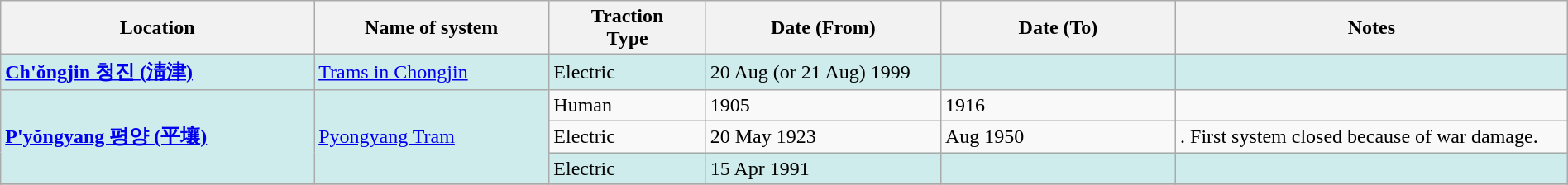<table class="wikitable" width=100%>
<tr>
<th width=20%>Location</th>
<th width=15%>Name of system</th>
<th width=10%>Traction<br>Type</th>
<th width=15%>Date (From)</th>
<th width=15%>Date (To)</th>
<th width=25%>Notes</th>
</tr>
<tr style="background:#CFECEC">
<td><strong><a href='#'>Ch'ŏngjin 청진 (淸津)</a></strong></td>
<td><a href='#'>Trams in Chongjin</a></td>
<td>Electric</td>
<td>20 Aug (or 21 Aug) 1999</td>
<td></td>
<td> </td>
</tr>
<tr>
<td style="background:#CFECEC" rowspan="3"><strong><a href='#'>P'yŏngyang 평양 (平壤)</a></strong></td>
<td style="background:#CFECEC" rowspan="3"><a href='#'>Pyongyang Tram</a></td>
<td>Human</td>
<td>1905</td>
<td>1916</td>
<td> </td>
</tr>
<tr>
<td>Electric</td>
<td>20 May 1923</td>
<td>Aug 1950</td>
<td>. First system closed because of war damage.</td>
</tr>
<tr style="background:#CFECEC">
<td>Electric</td>
<td>15 Apr 1991</td>
<td></td>
<td> </td>
</tr>
<tr>
</tr>
</table>
